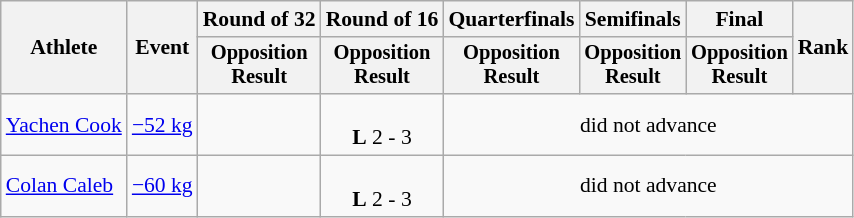<table class="wikitable" style="font-size:90%;">
<tr>
<th rowspan=2>Athlete</th>
<th rowspan=2>Event</th>
<th>Round of 32</th>
<th>Round of 16</th>
<th>Quarterfinals</th>
<th>Semifinals</th>
<th>Final</th>
<th rowspan=2>Rank</th>
</tr>
<tr style="font-size:95%">
<th>Opposition<br>Result</th>
<th>Opposition<br>Result</th>
<th>Opposition<br>Result</th>
<th>Opposition<br>Result</th>
<th>Opposition<br>Result</th>
</tr>
<tr align=center>
<td align=left><a href='#'>Yachen Cook</a></td>
<td align=left><a href='#'>−52 kg</a></td>
<td></td>
<td><br><strong>L</strong> 2 - 3</td>
<td colspan=4>did not advance</td>
</tr>
<tr align=center>
<td align=left><a href='#'>Colan Caleb</a></td>
<td align=left><a href='#'>−60 kg</a></td>
<td></td>
<td><br><strong>L</strong> 2 - 3</td>
<td colspan=4>did not advance</td>
</tr>
</table>
